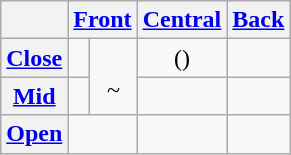<table class="wikitable">
<tr>
<th></th>
<th colspan="2"><a href='#'>Front</a></th>
<th><a href='#'>Central</a></th>
<th><a href='#'>Back</a></th>
</tr>
<tr align=center>
<th><a href='#'>Close</a></th>
<td></td>
<td rowspan="2"><br>~ </td>
<td>()</td>
<td></td>
</tr>
<tr align=center>
<th><a href='#'>Mid</a></th>
<td></td>
<td></td>
<td></td>
</tr>
<tr align=center>
<th><a href='#'>Open</a></th>
<td colspan="2"></td>
<td></td>
<td></td>
</tr>
</table>
